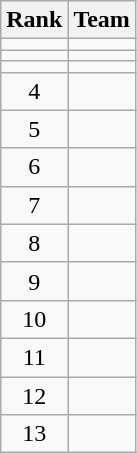<table class="wikitable">
<tr>
<th>Rank</th>
<th>Team</th>
</tr>
<tr>
<td align=center></td>
<td align="left"></td>
</tr>
<tr>
<td align=center></td>
<td align="left"></td>
</tr>
<tr>
<td align=center></td>
<td align="left"></td>
</tr>
<tr>
<td align=center>4</td>
<td align="left"></td>
</tr>
<tr>
<td align=center>5</td>
<td align="left"></td>
</tr>
<tr>
<td align=center>6</td>
<td align="left"></td>
</tr>
<tr>
<td align=center>7</td>
<td align="left"></td>
</tr>
<tr>
<td align=center>8</td>
<td align="left"></td>
</tr>
<tr>
<td align=center>9</td>
<td align="left"></td>
</tr>
<tr>
<td align=center>10</td>
<td align="left"></td>
</tr>
<tr>
<td align=center>11</td>
<td align="left"></td>
</tr>
<tr>
<td align=center>12</td>
<td align="left"></td>
</tr>
<tr>
<td align=center>13</td>
<td align="left"></td>
</tr>
</table>
